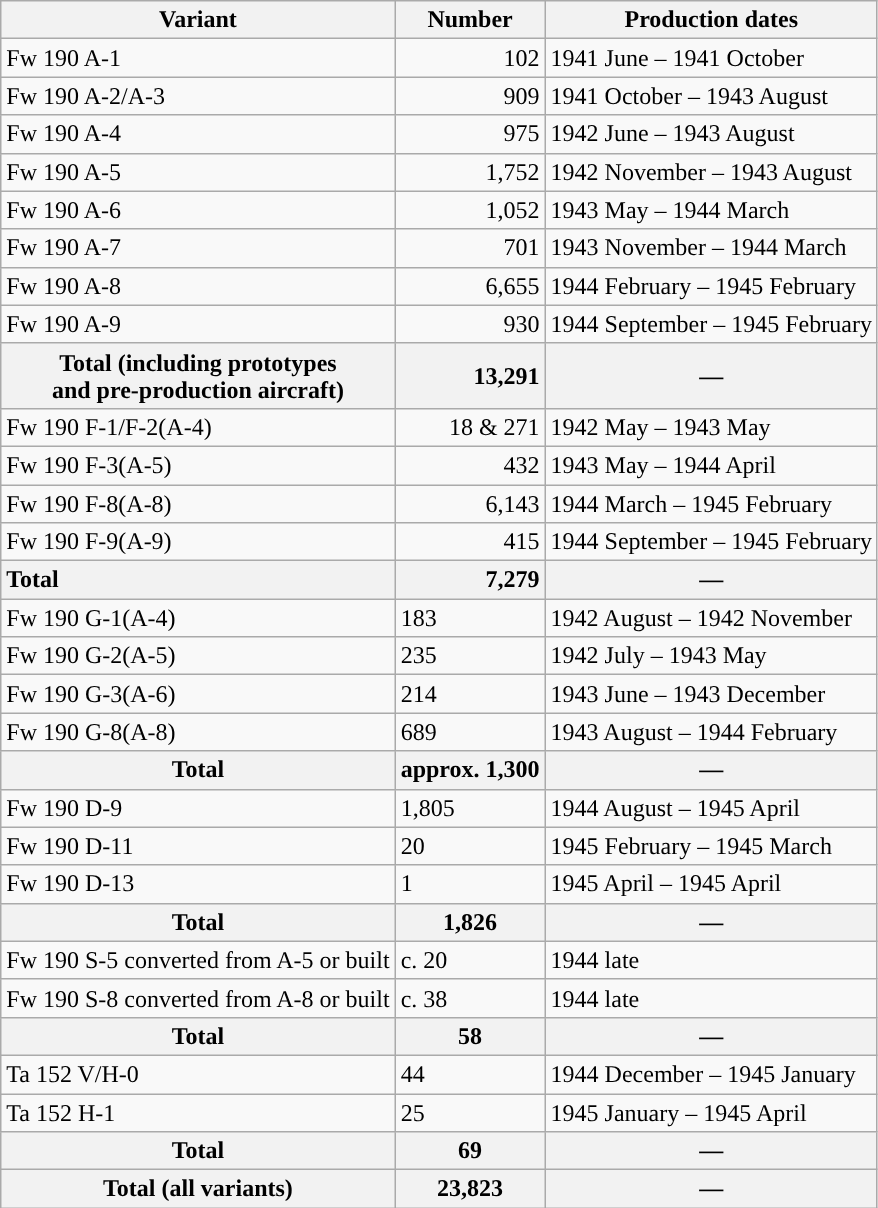<table class="wikitable">
<tr>
<th>Variant</th>
<th>Number</th>
<th>Production dates</th>
</tr>
<tr>
<td>Fw 190 A-1</td>
<td style="text-align:right">102</td>
<td>1941 June – 1941 October</td>
</tr>
<tr>
<td>Fw 190 A-2/A-3</td>
<td style="text-align:right">909</td>
<td>1941 October – 1943 August</td>
</tr>
<tr>
<td>Fw 190 A-4</td>
<td style="text-align:right">975</td>
<td>1942 June – 1943 August</td>
</tr>
<tr>
<td>Fw 190 A-5</td>
<td style="text-align:right">1,752</td>
<td>1942 November – 1943 August</td>
</tr>
<tr>
<td>Fw 190 A-6</td>
<td style="text-align:right">1,052</td>
<td>1943 May – 1944 March</td>
</tr>
<tr>
<td>Fw 190 A-7</td>
<td style="text-align:right">701</td>
<td>1943 November – 1944 March</td>
</tr>
<tr>
<td>Fw 190 A-8</td>
<td style="text-align:right">6,655</td>
<td>1944 February – 1945 February</td>
</tr>
<tr>
<td>Fw 190 A-9</td>
<td style="text-align:right">930</td>
<td>1944 September – 1945 February</td>
</tr>
<tr>
<th>Total (including prototypes<br> and pre-production aircraft)</th>
<th style="text-align:right">13,291</th>
<th>—</th>
</tr>
<tr>
<td>Fw 190 F-1/F-2(A-4)</td>
<td style="text-align:right">18 & 271</td>
<td>1942 May – 1943 May</td>
</tr>
<tr>
<td>Fw 190 F-3(A-5)</td>
<td style="text-align:right">432</td>
<td>1943 May – 1944 April</td>
</tr>
<tr>
<td>Fw 190 F-8(A-8)</td>
<td style="text-align:right">6,143</td>
<td>1944 March – 1945 February</td>
</tr>
<tr>
<td>Fw 190 F-9(A-9)</td>
<td style="text-align:right">415</td>
<td>1944 September – 1945 February</td>
</tr>
<tr>
<th style="text-align:left">Total</th>
<th style="text-align:right">7,279</th>
<th>—</th>
</tr>
<tr>
<td>Fw 190 G-1(A-4)</td>
<td>183</td>
<td>1942 August – 1942 November</td>
</tr>
<tr>
<td>Fw 190 G-2(A-5)</td>
<td>235</td>
<td>1942 July – 1943 May</td>
</tr>
<tr>
<td>Fw 190 G-3(A-6)</td>
<td>214</td>
<td>1943 June – 1943 December</td>
</tr>
<tr>
<td>Fw 190 G-8(A-8)</td>
<td>689</td>
<td>1943 August – 1944 February</td>
</tr>
<tr>
<th>Total</th>
<th>approx. 1,300</th>
<th>—</th>
</tr>
<tr>
<td>Fw 190 D-9</td>
<td>1,805</td>
<td>1944 August – 1945 April</td>
</tr>
<tr>
<td>Fw 190 D-11</td>
<td>20</td>
<td>1945 February – 1945 March</td>
</tr>
<tr>
<td>Fw 190 D-13</td>
<td>1</td>
<td>1945 April – 1945 April</td>
</tr>
<tr>
<th>Total</th>
<th>1,826</th>
<th>—</th>
</tr>
<tr>
<td>Fw 190 S-5 converted from A-5 or built</td>
<td>c. 20</td>
<td>1944 late</td>
</tr>
<tr>
<td>Fw 190 S-8 converted from A-8 or built</td>
<td>c. 38</td>
<td>1944 late</td>
</tr>
<tr>
<th>Total</th>
<th>58</th>
<th>—</th>
</tr>
<tr>
<td>Ta 152 V/H-0</td>
<td>44</td>
<td>1944 December – 1945 January</td>
</tr>
<tr>
<td>Ta 152 H-1</td>
<td>25</td>
<td>1945 January – 1945 April</td>
</tr>
<tr>
<th>Total</th>
<th>69</th>
<th>—</th>
</tr>
<tr>
<th>Total (all variants)</th>
<th>23,823</th>
<th>—</th>
</tr>
</table>
